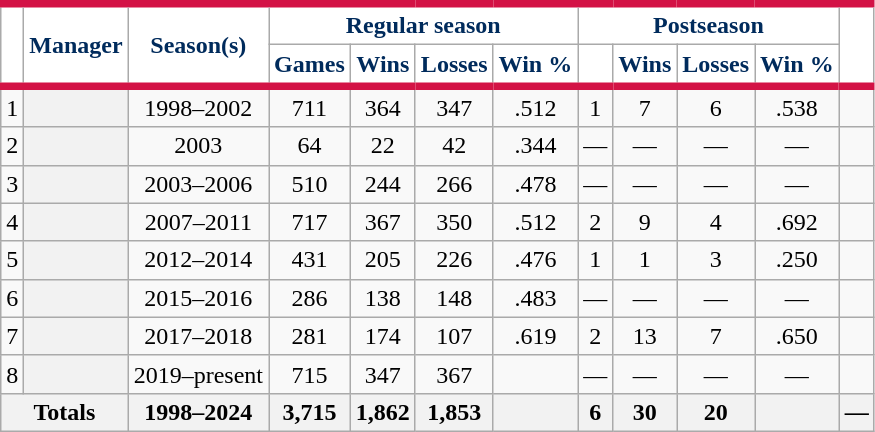<table class="wikitable plainrowheaders" style="text-align:center;">
<tr>
<th rowspan="2" scope="col" style="background-color:#ffffff; border-top:#D31245 5px solid; border-bottom:#D31245 5px solid; color:#002B5C"></th>
<th rowspan="2" scope="col" style="background-color:#ffffff; border-top:#D31245 5px solid; border-bottom:#D31245 5px solid; color:#002B5C">Manager</th>
<th rowspan="2" scope="col" style="background-color:#ffffff; border-top:#D31245 5px solid; border-bottom:#D31245 5px solid; color:#002B5C">Season(s)</th>
<th colspan="4" scope="col" style="background-color:#ffffff; border-top:#D31245 5px solid; color:#002B5C">Regular season</th>
<th colspan="4" scope="col" style="background-color:#ffffff; border-top:#D31245 5px solid; color:#002B5C">Postseason</th>
<th rowspan="2" scope="col" style="background-color:#ffffff; border-top:#D31245 5px solid; border-bottom:#D31245 5px solid; color:#002B5C"></th>
</tr>
<tr>
<th scope="col" style="background-color:#ffffff; border-bottom:#D31245 5px solid; color:#002B5C">Games</th>
<th scope="col" style="background-color:#ffffff; border-bottom:#D31245 5px solid; color:#002B5C">Wins</th>
<th scope="col" style="background-color:#ffffff; border-bottom:#D31245 5px solid; color:#002B5C">Losses</th>
<th scope="col" style="background-color:#ffffff; border-bottom:#D31245 5px solid; color:#002B5C">Win %</th>
<th scope="col" style="background-color:#ffffff; border-bottom:#D31245 5px solid; color:#002B5C"></th>
<th scope="col" style="background-color:#ffffff; border-bottom:#D31245 5px solid; color:#002B5C">Wins</th>
<th scope="col" style="background-color:#ffffff; border-bottom:#D31245 5px solid; color:#002B5C">Losses</th>
<th scope="col" style="background-color:#ffffff; border-bottom:#D31245 5px solid; color:#002B5C">Win %</th>
</tr>
<tr>
<td>1</td>
<th scope="row" style="text-align:center"></th>
<td>1998–2002</td>
<td>711</td>
<td>364</td>
<td>347</td>
<td>.512</td>
<td>1</td>
<td>7</td>
<td>6</td>
<td>.538</td>
<td></td>
</tr>
<tr>
<td>2</td>
<th scope="row" style="text-align:center"></th>
<td>2003</td>
<td>64</td>
<td>22</td>
<td>42</td>
<td>.344</td>
<td>—</td>
<td>—</td>
<td>—</td>
<td>—</td>
<td></td>
</tr>
<tr>
<td>3</td>
<th scope="row" style="text-align:center"></th>
<td>2003–2006</td>
<td>510</td>
<td>244</td>
<td>266</td>
<td>.478</td>
<td>—</td>
<td>—</td>
<td>—</td>
<td>—</td>
<td></td>
</tr>
<tr>
<td>4</td>
<th scope="row" style="text-align:center"></th>
<td>2007–2011</td>
<td>717</td>
<td>367</td>
<td>350</td>
<td>.512</td>
<td>2</td>
<td>9</td>
<td>4</td>
<td>.692</td>
<td></td>
</tr>
<tr>
<td>5</td>
<th scope="row" style="text-align:center"></th>
<td>2012–2014</td>
<td>431</td>
<td>205</td>
<td>226</td>
<td>.476</td>
<td>1</td>
<td>1</td>
<td>3</td>
<td>.250</td>
<td></td>
</tr>
<tr>
<td>6</td>
<th scope="row" style="text-align:center"></th>
<td>2015–2016</td>
<td>286</td>
<td>138</td>
<td>148</td>
<td>.483</td>
<td>—</td>
<td>—</td>
<td>—</td>
<td>—</td>
<td></td>
</tr>
<tr>
<td>7</td>
<th scope="row" style="text-align:center"></th>
<td>2017–2018</td>
<td>281</td>
<td>174</td>
<td>107</td>
<td>.619</td>
<td>2</td>
<td>13</td>
<td>7</td>
<td>.650</td>
<td></td>
</tr>
<tr>
<td>8</td>
<th scope="row" style="text-align:center"></th>
<td>2019–present</td>
<td>715</td>
<td>347</td>
<td>367</td>
<td></td>
<td>—</td>
<td>—</td>
<td>—</td>
<td>—</td>
<td></td>
</tr>
<tr>
<th scope="row" style="text-align:center" colspan="2"><strong>Totals</strong></th>
<th>1998–2024</th>
<th>3,715</th>
<th>1,862</th>
<th>1,853</th>
<th></th>
<th>6</th>
<th>30</th>
<th>20</th>
<th></th>
<th>—</th>
</tr>
</table>
